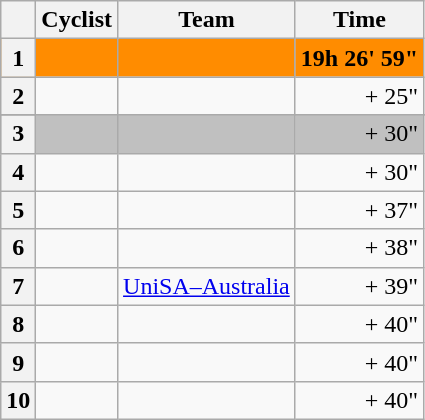<table class="wikitable">
<tr>
<th></th>
<th>Cyclist</th>
<th>Team</th>
<th>Time</th>
</tr>
<tr bgcolor="#FF8C00">
<th>1</th>
<td><strong></strong></td>
<td><strong></strong></td>
<td align=right><strong>19h 26' 59"</strong></td>
</tr>
<tr>
<th>2</th>
<td></td>
<td></td>
<td align="right">+ 25"</td>
</tr>
<tr>
</tr>
<tr style="background:silver">
<th>3</th>
<td></td>
<td></td>
<td align="right">+ 30"</td>
</tr>
<tr>
<th>4</th>
<td></td>
<td></td>
<td align="right">+ 30"</td>
</tr>
<tr>
<th>5</th>
<td></td>
<td></td>
<td align="right">+ 37"</td>
</tr>
<tr>
<th>6</th>
<td></td>
<td></td>
<td align="right">+ 38"</td>
</tr>
<tr>
<th>7</th>
<td></td>
<td><a href='#'>UniSA–Australia</a></td>
<td align="right">+ 39"</td>
</tr>
<tr>
<th>8</th>
<td></td>
<td></td>
<td align="right">+ 40"</td>
</tr>
<tr>
<th>9</th>
<td></td>
<td></td>
<td align="right">+ 40"</td>
</tr>
<tr>
<th>10</th>
<td></td>
<td></td>
<td align="right">+ 40"</td>
</tr>
</table>
